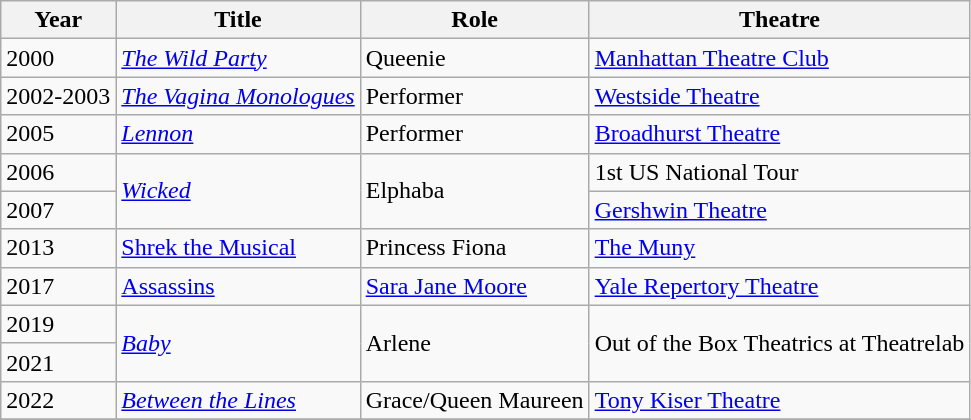<table class="wikitable sortable">
<tr>
<th>Year</th>
<th>Title</th>
<th>Role</th>
<th>Theatre</th>
</tr>
<tr>
<td>2000</td>
<td><em><a href='#'>The Wild Party</a></em></td>
<td>Queenie</td>
<td><a href='#'>Manhattan Theatre Club</a></td>
</tr>
<tr>
<td>2002-2003</td>
<td><em><a href='#'>The Vagina Monologues</a></em></td>
<td>Performer</td>
<td><a href='#'>Westside Theatre</a></td>
</tr>
<tr>
<td>2005</td>
<td><em><a href='#'>Lennon</a></em></td>
<td>Performer</td>
<td><a href='#'>Broadhurst Theatre</a></td>
</tr>
<tr>
<td>2006</td>
<td rowspan=2><em><a href='#'>Wicked</a></em></td>
<td rowspan=2>Elphaba</td>
<td>1st US National Tour</td>
</tr>
<tr>
<td>2007</td>
<td><a href='#'>Gershwin Theatre</a></td>
</tr>
<tr>
<td>2013</td>
<td><a href='#'>Shrek the Musical</a></td>
<td>Princess Fiona</td>
<td><a href='#'>The Muny</a></td>
</tr>
<tr>
<td>2017</td>
<td><a href='#'>Assassins</a></td>
<td><a href='#'>Sara Jane Moore</a></td>
<td><a href='#'>Yale Repertory Theatre</a></td>
</tr>
<tr>
<td>2019</td>
<td rowspan=2><em><a href='#'>Baby</a></em></td>
<td rowspan=2>Arlene</td>
<td rowspan=2>Out of the Box Theatrics at Theatrelab</td>
</tr>
<tr>
<td>2021</td>
</tr>
<tr>
<td>2022</td>
<td><em><a href='#'>Between the Lines</a></em></td>
<td>Grace/Queen Maureen</td>
<td><a href='#'>Tony Kiser Theatre</a></td>
</tr>
<tr>
</tr>
</table>
